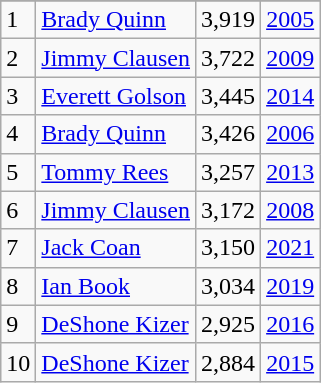<table class="wikitable">
<tr>
</tr>
<tr>
<td>1</td>
<td><a href='#'>Brady Quinn</a></td>
<td>3,919</td>
<td><a href='#'>2005</a></td>
</tr>
<tr>
<td>2</td>
<td><a href='#'>Jimmy Clausen</a></td>
<td>3,722</td>
<td><a href='#'>2009</a></td>
</tr>
<tr>
<td>3</td>
<td><a href='#'>Everett Golson</a></td>
<td>3,445</td>
<td><a href='#'>2014</a></td>
</tr>
<tr>
<td>4</td>
<td><a href='#'>Brady Quinn</a></td>
<td>3,426</td>
<td><a href='#'>2006</a></td>
</tr>
<tr>
<td>5</td>
<td><a href='#'>Tommy Rees</a></td>
<td>3,257</td>
<td><a href='#'>2013</a></td>
</tr>
<tr>
<td>6</td>
<td><a href='#'>Jimmy Clausen</a></td>
<td>3,172</td>
<td><a href='#'>2008</a></td>
</tr>
<tr>
<td>7</td>
<td><a href='#'>Jack Coan</a></td>
<td>3,150</td>
<td><a href='#'>2021</a></td>
</tr>
<tr>
<td>8</td>
<td><a href='#'>Ian Book</a></td>
<td>3,034</td>
<td><a href='#'>2019</a></td>
</tr>
<tr>
<td>9</td>
<td><a href='#'>DeShone Kizer</a></td>
<td>2,925</td>
<td><a href='#'>2016</a></td>
</tr>
<tr>
<td>10</td>
<td><a href='#'>DeShone Kizer</a></td>
<td>2,884</td>
<td><a href='#'>2015</a></td>
</tr>
</table>
